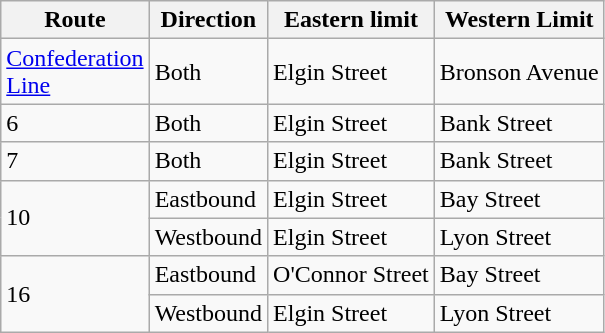<table class="wikitable">
<tr>
<th>Route</th>
<th>Direction</th>
<th>Eastern limit</th>
<th>Western Limit</th>
</tr>
<tr>
<td><a href='#'>Confederation<br>Line</a></td>
<td>Both</td>
<td>Elgin Street</td>
<td>Bronson Avenue</td>
</tr>
<tr>
<td>6</td>
<td>Both</td>
<td>Elgin Street</td>
<td>Bank Street</td>
</tr>
<tr>
<td>7</td>
<td>Both</td>
<td>Elgin Street</td>
<td>Bank Street</td>
</tr>
<tr>
<td rowspan="2">10</td>
<td>Eastbound</td>
<td>Elgin Street</td>
<td>Bay Street</td>
</tr>
<tr>
<td>Westbound</td>
<td>Elgin Street</td>
<td>Lyon Street</td>
</tr>
<tr>
<td rowspan="2">16</td>
<td>Eastbound</td>
<td>O'Connor Street</td>
<td>Bay Street</td>
</tr>
<tr>
<td>Westbound</td>
<td>Elgin Street</td>
<td>Lyon Street</td>
</tr>
</table>
